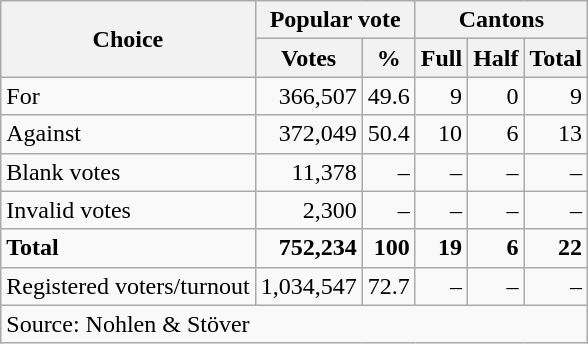<table class=wikitable style=text-align:right>
<tr>
<th rowspan=2>Choice</th>
<th colspan=2>Popular vote</th>
<th colspan=3>Cantons</th>
</tr>
<tr>
<th>Votes</th>
<th>%</th>
<th>Full</th>
<th>Half</th>
<th>Total</th>
</tr>
<tr>
<td align=left>For</td>
<td>366,507</td>
<td>49.6</td>
<td>9</td>
<td>0</td>
<td>9</td>
</tr>
<tr>
<td align=left>Against</td>
<td>372,049</td>
<td>50.4</td>
<td>10</td>
<td>6</td>
<td>13</td>
</tr>
<tr>
<td align=left>Blank votes</td>
<td>11,378</td>
<td>–</td>
<td>–</td>
<td>–</td>
<td>–</td>
</tr>
<tr>
<td align=left>Invalid votes</td>
<td>2,300</td>
<td>–</td>
<td>–</td>
<td>–</td>
<td>–</td>
</tr>
<tr>
<td align=left><strong>Total</strong></td>
<td><strong>752,234</strong></td>
<td><strong>100</strong></td>
<td><strong>19</strong></td>
<td><strong>6</strong></td>
<td><strong>22</strong></td>
</tr>
<tr>
<td align=left>Registered voters/turnout</td>
<td>1,034,547</td>
<td>72.7</td>
<td>–</td>
<td>–</td>
<td>–</td>
</tr>
<tr>
<td align=left colspan=6>Source: Nohlen & Stöver</td>
</tr>
</table>
